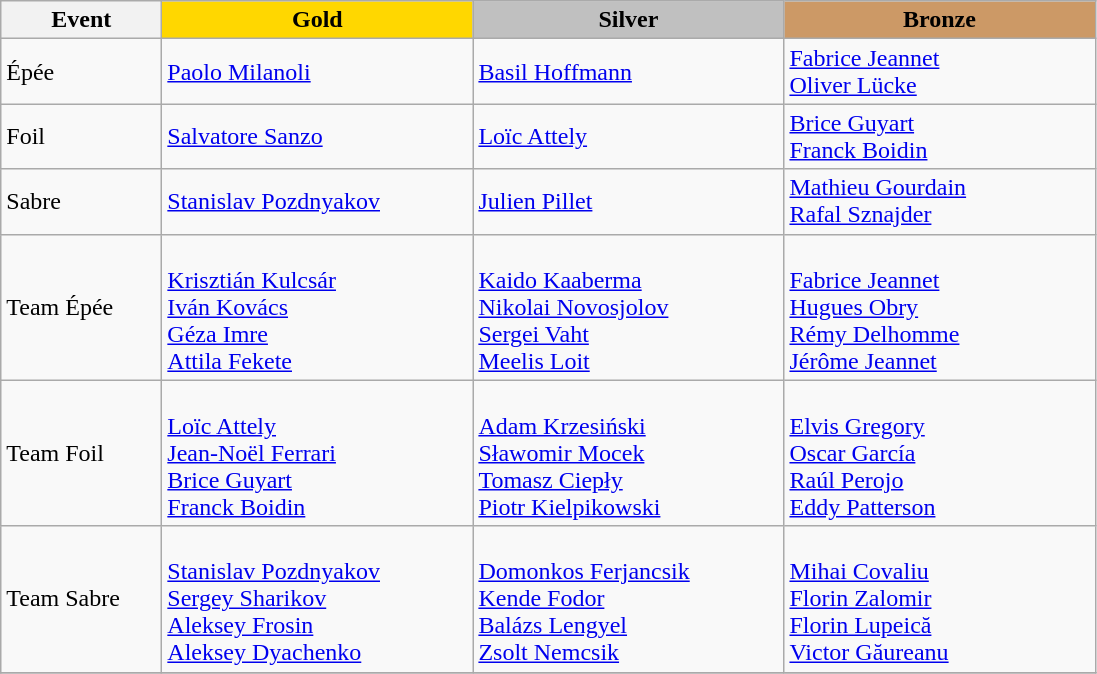<table class="wikitable">
<tr>
<th width="100">Event</th>
<th style="background-color:gold;" width="200"> Gold</th>
<th style="background-color:silver;" width="200"> Silver</th>
<th style="background-color:#CC9966;" width="200"> Bronze</th>
</tr>
<tr>
<td>Épée</td>
<td> <a href='#'>Paolo Milanoli</a></td>
<td> <a href='#'>Basil Hoffmann</a></td>
<td> <a href='#'>Fabrice Jeannet</a> <br>  <a href='#'>Oliver Lücke</a></td>
</tr>
<tr>
<td>Foil</td>
<td> <a href='#'>Salvatore Sanzo</a></td>
<td> <a href='#'>Loïc Attely</a></td>
<td> <a href='#'>Brice Guyart</a> <br>  <a href='#'>Franck Boidin</a></td>
</tr>
<tr>
<td>Sabre</td>
<td> <a href='#'>Stanislav Pozdnyakov</a></td>
<td> <a href='#'>Julien Pillet</a></td>
<td> <a href='#'>Mathieu Gourdain</a> <br>  <a href='#'>Rafal Sznajder</a></td>
</tr>
<tr>
<td>Team Épée</td>
<td><br><a href='#'>Krisztián Kulcsár</a><br><a href='#'>Iván Kovács</a><br><a href='#'>Géza Imre</a><br><a href='#'>Attila Fekete</a></td>
<td><br><a href='#'>Kaido Kaaberma</a><br><a href='#'>Nikolai Novosjolov</a><br><a href='#'>Sergei Vaht</a><br><a href='#'>Meelis Loit</a></td>
<td><br><a href='#'>Fabrice Jeannet</a><br><a href='#'>Hugues Obry</a><br><a href='#'>Rémy Delhomme</a><br><a href='#'>Jérôme Jeannet</a></td>
</tr>
<tr>
<td>Team Foil</td>
<td><br><a href='#'>Loïc Attely</a><br><a href='#'>Jean-Noël Ferrari</a><br><a href='#'>Brice Guyart</a><br><a href='#'>Franck Boidin</a></td>
<td><br><a href='#'>Adam Krzesiński</a><br><a href='#'>Sławomir Mocek</a><br><a href='#'>Tomasz Ciepły</a><br><a href='#'>Piotr Kielpikowski</a></td>
<td><br><a href='#'>Elvis Gregory</a><br><a href='#'>Oscar García</a><br><a href='#'>Raúl Perojo</a><br><a href='#'>Eddy Patterson</a></td>
</tr>
<tr>
<td>Team Sabre</td>
<td><br><a href='#'>Stanislav Pozdnyakov</a><br><a href='#'>Sergey Sharikov</a><br><a href='#'>Aleksey Frosin</a><br><a href='#'>Aleksey Dyachenko</a></td>
<td><br><a href='#'>Domonkos Ferjancsik</a><br><a href='#'>Kende Fodor</a><br><a href='#'>Balázs Lengyel</a><br><a href='#'>Zsolt Nemcsik</a></td>
<td><br><a href='#'>Mihai Covaliu</a><br><a href='#'>Florin Zalomir</a><br><a href='#'>Florin Lupeică</a><br><a href='#'>Victor Găureanu</a></td>
</tr>
<tr>
</tr>
</table>
